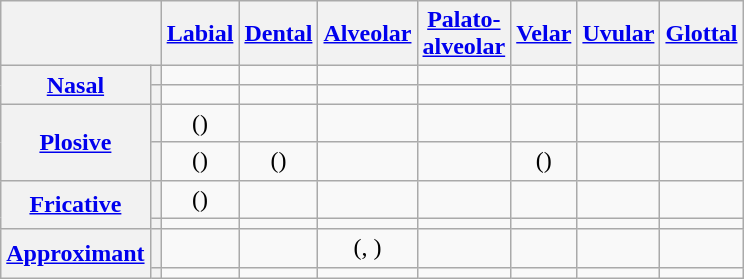<table class="wikitable" style="text-align: center;">
<tr>
<th colspan="2"></th>
<th><a href='#'>Labial</a></th>
<th><a href='#'>Dental</a></th>
<th><a href='#'>Alveolar</a></th>
<th><a href='#'>Palato-<br>alveolar</a></th>
<th><a href='#'>Velar</a></th>
<th><a href='#'>Uvular</a></th>
<th><a href='#'>Glottal</a></th>
</tr>
<tr>
<th rowspan="2"><a href='#'>Nasal</a></th>
<th></th>
<td></td>
<td></td>
<td></td>
<td></td>
<td></td>
<td></td>
<td></td>
</tr>
<tr>
<th></th>
<td></td>
<td></td>
<td></td>
<td></td>
<td></td>
<td></td>
<td></td>
</tr>
<tr>
<th rowspan="2"><a href='#'>Plosive</a></th>
<th></th>
<td>()</td>
<td></td>
<td></td>
<td></td>
<td></td>
<td></td>
<td></td>
</tr>
<tr>
<th></th>
<td>()</td>
<td>()</td>
<td></td>
<td></td>
<td>()</td>
<td></td>
<td></td>
</tr>
<tr>
<th rowspan="2"><a href='#'>Fricative</a></th>
<th></th>
<td>()</td>
<td></td>
<td></td>
<td></td>
<td></td>
<td></td>
<td></td>
</tr>
<tr>
<th></th>
<td></td>
<td></td>
<td></td>
<td></td>
<td></td>
<td></td>
<td></td>
</tr>
<tr>
<th rowspan="2"><a href='#'>Approximant</a></th>
<th></th>
<td></td>
<td></td>
<td>(, )</td>
<td></td>
<td></td>
<td></td>
<td></td>
</tr>
<tr>
<th></th>
<td></td>
<td></td>
<td></td>
<td></td>
<td></td>
<td></td>
<td></td>
</tr>
</table>
